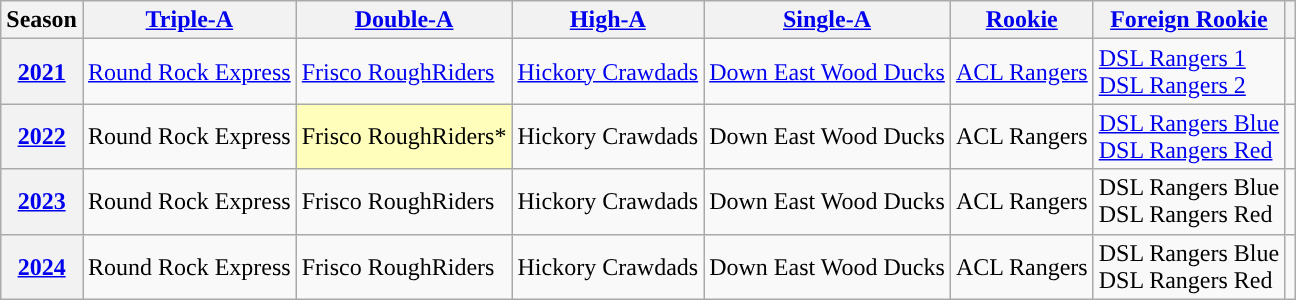<table class="wikitable plainrowheaders">
<tr>
<th scope="col">Season</th>
<th scope="col"><a href='#'><span>Triple-A</span></a></th>
<th scope="col"><a href='#'><span>Double-A</span></a></th>
<th scope="col"><a href='#'><span>High-A</span></a></th>
<th scope="col"><a href='#'><span>Single-A</span></a></th>
<th scope="col"><a href='#'><span>Rookie</span></a></th>
<th scope="col"><a href='#'><span>Foreign Rookie</span></a></th>
<th scope="col"></th>
</tr>
<tr>
<th scope="row" style="text-align:center"><a href='#'>2021</a></th>
<td><a href='#'>Round Rock Express</a></td>
<td><a href='#'>Frisco RoughRiders</a></td>
<td><a href='#'>Hickory Crawdads</a></td>
<td><a href='#'>Down East Wood Ducks</a></td>
<td><a href='#'>ACL Rangers</a></td>
<td><a href='#'>DSL Rangers 1</a><br><a href='#'>DSL Rangers 2</a></td>
<td align="center"></td>
</tr>
<tr>
<th scope="row" style="text-align:center"><a href='#'>2022</a></th>
<td>Round Rock Express</td>
<td style="background-color:#FFFFBB">Frisco RoughRiders*</td>
<td>Hickory Crawdads</td>
<td>Down East Wood Ducks</td>
<td>ACL Rangers</td>
<td><a href='#'>DSL Rangers Blue</a><br><a href='#'>DSL Rangers Red</a></td>
<td align="center"></td>
</tr>
<tr>
<th scope="row" style="text-align:center"><a href='#'>2023</a></th>
<td>Round Rock Express</td>
<td>Frisco RoughRiders</td>
<td>Hickory Crawdads</td>
<td>Down East Wood Ducks</td>
<td>ACL Rangers</td>
<td>DSL Rangers Blue<br>DSL Rangers Red</td>
<td align="center"></td>
</tr>
<tr>
<th scope="row" style="text-align:center"><a href='#'>2024</a></th>
<td>Round Rock Express</td>
<td>Frisco RoughRiders</td>
<td>Hickory Crawdads</td>
<td>Down East Wood Ducks</td>
<td>ACL Rangers</td>
<td>DSL Rangers Blue<br>DSL Rangers Red</td>
<td align="center"></td>
</tr>
</table>
